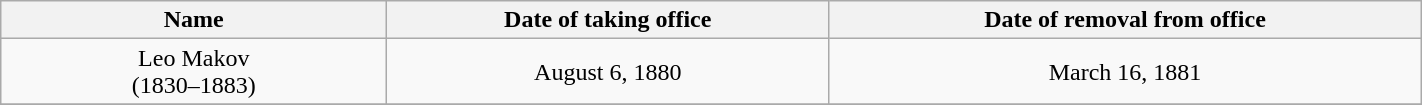<table class="wikitable" style="text-align:center" width=75%>
<tr>
<th width=250px>Name</th>
<th>Date of taking office</th>
<th>Date of removal from office</th>
</tr>
<tr>
<td>Leo Makov<br>(1830–1883)<br></td>
<td>August 6, 1880</td>
<td>March 16, 1881</td>
</tr>
<tr>
</tr>
</table>
